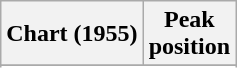<table class="wikitable sortable">
<tr>
<th>Chart (1955)</th>
<th>Peak<br>position</th>
</tr>
<tr>
</tr>
<tr>
</tr>
</table>
